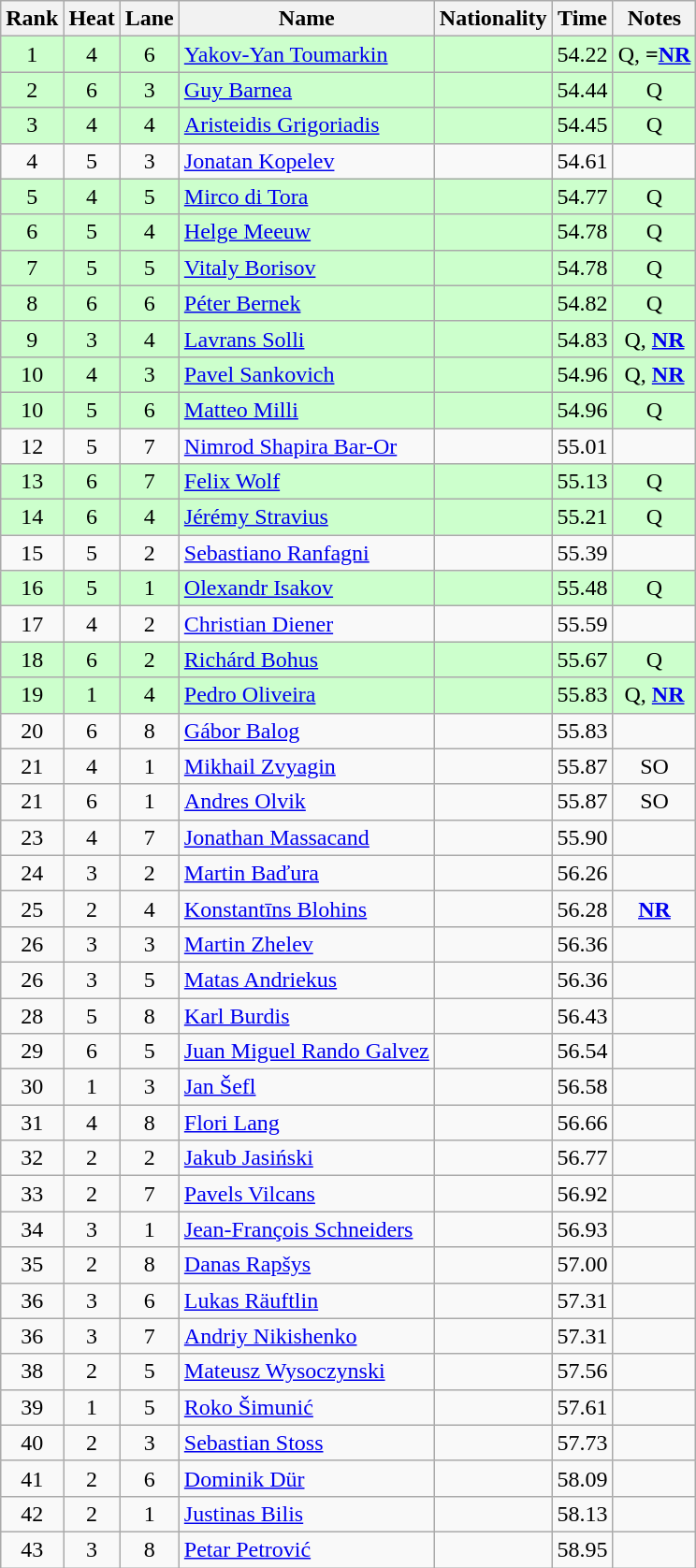<table class="wikitable sortable" style="text-align:center">
<tr>
<th>Rank</th>
<th>Heat</th>
<th>Lane</th>
<th>Name</th>
<th>Nationality</th>
<th>Time</th>
<th>Notes</th>
</tr>
<tr bgcolor=ccffcc>
<td>1</td>
<td>4</td>
<td>6</td>
<td align=left><a href='#'>Yakov-Yan Toumarkin</a></td>
<td align=left></td>
<td>54.22</td>
<td>Q, <strong>=<a href='#'>NR</a></strong></td>
</tr>
<tr bgcolor=ccffcc>
<td>2</td>
<td>6</td>
<td>3</td>
<td align=left><a href='#'>Guy Barnea</a></td>
<td align=left></td>
<td>54.44</td>
<td>Q</td>
</tr>
<tr bgcolor=ccffcc>
<td>3</td>
<td>4</td>
<td>4</td>
<td align=left><a href='#'>Aristeidis Grigoriadis</a></td>
<td align=left></td>
<td>54.45</td>
<td>Q</td>
</tr>
<tr>
<td>4</td>
<td>5</td>
<td>3</td>
<td align=left><a href='#'>Jonatan Kopelev</a></td>
<td align=left></td>
<td>54.61</td>
<td></td>
</tr>
<tr bgcolor=ccffcc>
<td>5</td>
<td>4</td>
<td>5</td>
<td align=left><a href='#'>Mirco di Tora</a></td>
<td align=left></td>
<td>54.77</td>
<td>Q</td>
</tr>
<tr bgcolor=ccffcc>
<td>6</td>
<td>5</td>
<td>4</td>
<td align=left><a href='#'>Helge Meeuw</a></td>
<td align=left></td>
<td>54.78</td>
<td>Q</td>
</tr>
<tr bgcolor=ccffcc>
<td>7</td>
<td>5</td>
<td>5</td>
<td align=left><a href='#'>Vitaly Borisov</a></td>
<td align=left></td>
<td>54.78</td>
<td>Q</td>
</tr>
<tr bgcolor=ccffcc>
<td>8</td>
<td>6</td>
<td>6</td>
<td align=left><a href='#'>Péter Bernek</a></td>
<td align=left></td>
<td>54.82</td>
<td>Q</td>
</tr>
<tr bgcolor=ccffcc>
<td>9</td>
<td>3</td>
<td>4</td>
<td align=left><a href='#'>Lavrans Solli</a></td>
<td align=left></td>
<td>54.83</td>
<td>Q, <strong><a href='#'>NR</a></strong></td>
</tr>
<tr bgcolor=ccffcc>
<td>10</td>
<td>4</td>
<td>3</td>
<td align=left><a href='#'>Pavel Sankovich</a></td>
<td align=left></td>
<td>54.96</td>
<td>Q, <strong><a href='#'>NR</a></strong></td>
</tr>
<tr bgcolor=ccffcc>
<td>10</td>
<td>5</td>
<td>6</td>
<td align=left><a href='#'>Matteo Milli</a></td>
<td align=left></td>
<td>54.96</td>
<td>Q</td>
</tr>
<tr>
<td>12</td>
<td>5</td>
<td>7</td>
<td align=left><a href='#'>Nimrod Shapira Bar-Or</a></td>
<td align=left></td>
<td>55.01</td>
<td></td>
</tr>
<tr bgcolor=ccffcc>
<td>13</td>
<td>6</td>
<td>7</td>
<td align=left><a href='#'>Felix Wolf</a></td>
<td align=left></td>
<td>55.13</td>
<td>Q</td>
</tr>
<tr bgcolor=ccffcc>
<td>14</td>
<td>6</td>
<td>4</td>
<td align=left><a href='#'>Jérémy Stravius</a></td>
<td align=left></td>
<td>55.21</td>
<td>Q</td>
</tr>
<tr>
<td>15</td>
<td>5</td>
<td>2</td>
<td align=left><a href='#'>Sebastiano Ranfagni</a></td>
<td align=left></td>
<td>55.39</td>
<td></td>
</tr>
<tr bgcolor=ccffcc>
<td>16</td>
<td>5</td>
<td>1</td>
<td align=left><a href='#'>Olexandr Isakov</a></td>
<td align=left></td>
<td>55.48</td>
<td>Q</td>
</tr>
<tr>
<td>17</td>
<td>4</td>
<td>2</td>
<td align=left><a href='#'>Christian Diener</a></td>
<td align=left></td>
<td>55.59</td>
<td></td>
</tr>
<tr bgcolor=ccffcc>
<td>18</td>
<td>6</td>
<td>2</td>
<td align=left><a href='#'>Richárd Bohus</a></td>
<td align=left></td>
<td>55.67</td>
<td>Q</td>
</tr>
<tr bgcolor=ccffcc>
<td>19</td>
<td>1</td>
<td>4</td>
<td align=left><a href='#'>Pedro Oliveira</a></td>
<td align=left></td>
<td>55.83</td>
<td>Q, <strong><a href='#'>NR</a></strong></td>
</tr>
<tr>
<td>20</td>
<td>6</td>
<td>8</td>
<td align=left><a href='#'>Gábor Balog</a></td>
<td align=left></td>
<td>55.83</td>
<td></td>
</tr>
<tr>
<td>21</td>
<td>4</td>
<td>1</td>
<td align=left><a href='#'>Mikhail Zvyagin</a></td>
<td align=left></td>
<td>55.87</td>
<td>SO</td>
</tr>
<tr>
<td>21</td>
<td>6</td>
<td>1</td>
<td align=left><a href='#'>Andres Olvik</a></td>
<td align=left></td>
<td>55.87</td>
<td>SO</td>
</tr>
<tr>
<td>23</td>
<td>4</td>
<td>7</td>
<td align=left><a href='#'>Jonathan Massacand</a></td>
<td align=left></td>
<td>55.90</td>
<td></td>
</tr>
<tr>
<td>24</td>
<td>3</td>
<td>2</td>
<td align=left><a href='#'>Martin Baďura</a></td>
<td align=left></td>
<td>56.26</td>
<td></td>
</tr>
<tr>
<td>25</td>
<td>2</td>
<td>4</td>
<td align=left><a href='#'>Konstantīns Blohins</a></td>
<td align=left></td>
<td>56.28</td>
<td><strong><a href='#'>NR</a></strong></td>
</tr>
<tr>
<td>26</td>
<td>3</td>
<td>3</td>
<td align=left><a href='#'>Martin Zhelev</a></td>
<td align=left></td>
<td>56.36</td>
<td></td>
</tr>
<tr>
<td>26</td>
<td>3</td>
<td>5</td>
<td align=left><a href='#'>Matas Andriekus</a></td>
<td align=left></td>
<td>56.36</td>
<td></td>
</tr>
<tr>
<td>28</td>
<td>5</td>
<td>8</td>
<td align=left><a href='#'>Karl Burdis</a></td>
<td align=left></td>
<td>56.43</td>
<td></td>
</tr>
<tr>
<td>29</td>
<td>6</td>
<td>5</td>
<td align=left><a href='#'>Juan Miguel Rando Galvez</a></td>
<td align=left></td>
<td>56.54</td>
<td></td>
</tr>
<tr>
<td>30</td>
<td>1</td>
<td>3</td>
<td align=left><a href='#'>Jan Šefl</a></td>
<td align=left></td>
<td>56.58</td>
<td></td>
</tr>
<tr>
<td>31</td>
<td>4</td>
<td>8</td>
<td align=left><a href='#'>Flori Lang</a></td>
<td align=left></td>
<td>56.66</td>
<td></td>
</tr>
<tr>
<td>32</td>
<td>2</td>
<td>2</td>
<td align=left><a href='#'>Jakub Jasiński</a></td>
<td align=left></td>
<td>56.77</td>
<td></td>
</tr>
<tr>
<td>33</td>
<td>2</td>
<td>7</td>
<td align=left><a href='#'>Pavels Vilcans</a></td>
<td align=left></td>
<td>56.92</td>
<td></td>
</tr>
<tr>
<td>34</td>
<td>3</td>
<td>1</td>
<td align=left><a href='#'>Jean-François Schneiders</a></td>
<td align=left></td>
<td>56.93</td>
<td></td>
</tr>
<tr>
<td>35</td>
<td>2</td>
<td>8</td>
<td align=left><a href='#'>Danas Rapšys</a></td>
<td align=left></td>
<td>57.00</td>
<td></td>
</tr>
<tr>
<td>36</td>
<td>3</td>
<td>6</td>
<td align=left><a href='#'>Lukas Räuftlin</a></td>
<td align=left></td>
<td>57.31</td>
<td></td>
</tr>
<tr>
<td>36</td>
<td>3</td>
<td>7</td>
<td align=left><a href='#'>Andriy Nikishenko</a></td>
<td align=left></td>
<td>57.31</td>
<td></td>
</tr>
<tr>
<td>38</td>
<td>2</td>
<td>5</td>
<td align=left><a href='#'>Mateusz Wysoczynski</a></td>
<td align=left></td>
<td>57.56</td>
<td></td>
</tr>
<tr>
<td>39</td>
<td>1</td>
<td>5</td>
<td align=left><a href='#'>Roko Šimunić</a></td>
<td align=left></td>
<td>57.61</td>
<td></td>
</tr>
<tr>
<td>40</td>
<td>2</td>
<td>3</td>
<td align=left><a href='#'>Sebastian Stoss</a></td>
<td align=left></td>
<td>57.73</td>
<td></td>
</tr>
<tr>
<td>41</td>
<td>2</td>
<td>6</td>
<td align=left><a href='#'>Dominik Dür</a></td>
<td align=left></td>
<td>58.09</td>
<td></td>
</tr>
<tr>
<td>42</td>
<td>2</td>
<td>1</td>
<td align=left><a href='#'>Justinas Bilis</a></td>
<td align=left></td>
<td>58.13</td>
<td></td>
</tr>
<tr>
<td>43</td>
<td>3</td>
<td>8</td>
<td align=left><a href='#'>Petar Petrović</a></td>
<td align=left></td>
<td>58.95</td>
<td></td>
</tr>
</table>
